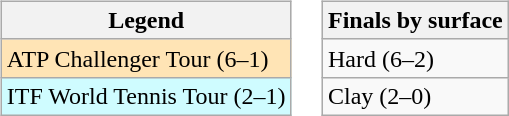<table>
<tr>
<td><br><table class="wikitable">
<tr>
<th>Legend</th>
</tr>
<tr bgcolor="moccasin">
<td>ATP Challenger Tour (6–1)</td>
</tr>
<tr bgcolor="cffcff">
<td>ITF World Tennis Tour (2–1)</td>
</tr>
</table>
</td>
<td><br><table class="wikitable">
<tr>
<th>Finals by surface</th>
</tr>
<tr>
<td>Hard (6–2)</td>
</tr>
<tr>
<td>Clay (2–0)</td>
</tr>
</table>
</td>
</tr>
</table>
